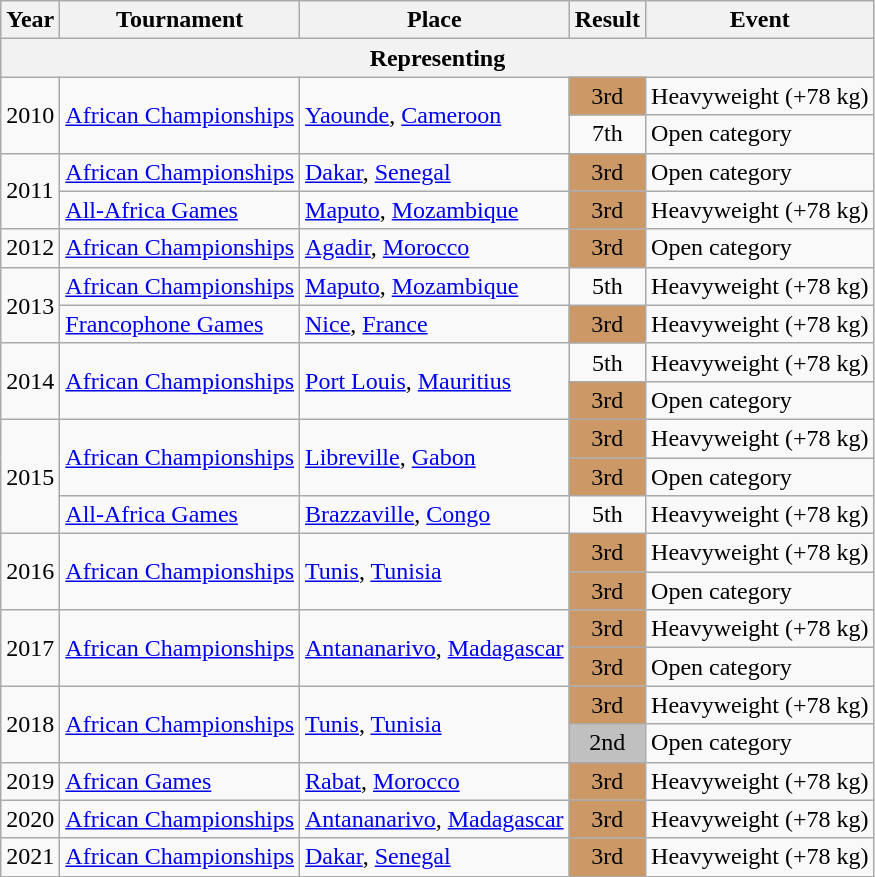<table class=wikitable>
<tr>
<th>Year</th>
<th>Tournament</th>
<th>Place</th>
<th>Result</th>
<th>Event</th>
</tr>
<tr>
<th colspan=5>Representing </th>
</tr>
<tr>
<td rowspan=2>2010</td>
<td rowspan=2><a href='#'>African Championships</a></td>
<td rowspan=2> <a href='#'>Yaounde</a>, <a href='#'>Cameroon</a></td>
<td bgcolor="cc9966" align="center">3rd</td>
<td>Heavyweight (+78 kg)</td>
</tr>
<tr>
<td align="center">7th</td>
<td>Open category</td>
</tr>
<tr>
<td rowspan=2>2011</td>
<td><a href='#'>African Championships</a></td>
<td> <a href='#'>Dakar</a>, <a href='#'>Senegal</a></td>
<td bgcolor="cc9966" align="center">3rd</td>
<td>Open category</td>
</tr>
<tr>
<td><a href='#'>All-Africa Games</a></td>
<td> <a href='#'>Maputo</a>, <a href='#'>Mozambique</a></td>
<td bgcolor="cc9966" align="center">3rd</td>
<td>Heavyweight (+78 kg)</td>
</tr>
<tr>
<td>2012</td>
<td><a href='#'>African Championships</a></td>
<td> <a href='#'>Agadir</a>, <a href='#'>Morocco</a></td>
<td bgcolor="cc9966" align="center">3rd</td>
<td>Open category</td>
</tr>
<tr>
<td rowspan=2>2013</td>
<td><a href='#'>African Championships</a></td>
<td> <a href='#'>Maputo</a>, <a href='#'>Mozambique</a></td>
<td align="center">5th</td>
<td>Heavyweight (+78 kg)</td>
</tr>
<tr>
<td><a href='#'>Francophone Games</a></td>
<td> <a href='#'>Nice</a>, <a href='#'>France</a></td>
<td bgcolor="cc9966" align="center">3rd</td>
<td>Heavyweight (+78 kg)</td>
</tr>
<tr>
<td rowspan=2>2014</td>
<td rowspan=2><a href='#'>African Championships</a></td>
<td rowspan=2> <a href='#'>Port Louis</a>, <a href='#'>Mauritius</a></td>
<td align="center">5th</td>
<td>Heavyweight (+78 kg)</td>
</tr>
<tr>
<td bgcolor="cc9966" align="center">3rd</td>
<td>Open category</td>
</tr>
<tr>
<td rowspan=3>2015</td>
<td rowspan=2><a href='#'>African Championships</a></td>
<td rowspan=2> <a href='#'>Libreville</a>, <a href='#'>Gabon</a></td>
<td bgcolor="cc9966" align="center">3rd</td>
<td>Heavyweight (+78 kg)</td>
</tr>
<tr>
<td bgcolor="cc9966" align="center">3rd</td>
<td>Open category</td>
</tr>
<tr>
<td><a href='#'>All-Africa Games</a></td>
<td> <a href='#'>Brazzaville</a>, <a href='#'>Congo</a></td>
<td align="center">5th</td>
<td>Heavyweight (+78 kg)</td>
</tr>
<tr>
<td rowspan=2>2016</td>
<td rowspan=2><a href='#'>African Championships</a></td>
<td rowspan=2> <a href='#'>Tunis</a>, <a href='#'>Tunisia</a></td>
<td bgcolor="cc9966" align="center">3rd</td>
<td>Heavyweight (+78 kg)</td>
</tr>
<tr>
<td bgcolor="cc9966" align="center">3rd</td>
<td>Open category</td>
</tr>
<tr>
<td rowspan=2>2017</td>
<td rowspan=2><a href='#'>African Championships</a></td>
<td rowspan=2> <a href='#'>Antananarivo</a>, <a href='#'>Madagascar</a></td>
<td bgcolor="cc9966" align="center">3rd</td>
<td>Heavyweight (+78 kg)</td>
</tr>
<tr>
<td bgcolor="cc9966" align="center">3rd</td>
<td>Open category</td>
</tr>
<tr>
<td rowspan=2>2018</td>
<td rowspan=2><a href='#'>African Championships</a></td>
<td rowspan=2> <a href='#'>Tunis</a>, <a href='#'>Tunisia</a></td>
<td bgcolor="cc9966" align="center">3rd</td>
<td>Heavyweight (+78 kg)</td>
</tr>
<tr>
<td bgcolor="silver" align="center">2nd</td>
<td>Open category</td>
</tr>
<tr>
<td>2019</td>
<td><a href='#'>African Games</a></td>
<td> <a href='#'>Rabat</a>, <a href='#'>Morocco</a></td>
<td bgcolor="cc9966" align="center">3rd</td>
<td>Heavyweight (+78 kg)</td>
</tr>
<tr>
<td>2020</td>
<td><a href='#'>African Championships</a></td>
<td> <a href='#'>Antananarivo</a>, <a href='#'>Madagascar</a></td>
<td bgcolor="cc9966" align="center">3rd</td>
<td>Heavyweight (+78 kg)</td>
</tr>
<tr>
<td>2021</td>
<td><a href='#'>African Championships</a></td>
<td> <a href='#'>Dakar</a>, <a href='#'>Senegal</a></td>
<td bgcolor="cc9966" align="center">3rd</td>
<td>Heavyweight (+78 kg)</td>
</tr>
</table>
